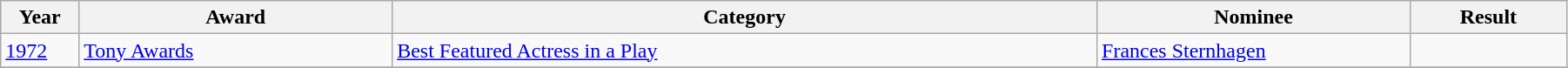<table class="wikitable" style="width:95%;">
<tr>
<th style="width:5%;">Year</th>
<th style="width:20%;">Award</th>
<th style="width:45%;">Category</th>
<th style="width:20%;">Nominee</th>
<th style="width:10%;">Result</th>
</tr>
<tr>
<td rowspan="1"><a href='#'>1972</a></td>
<td><a href='#'>Tony Awards</a></td>
<td><a href='#'>Best Featured Actress in a Play</a></td>
<td><a href='#'>Frances Sternhagen</a></td>
<td></td>
</tr>
<tr>
</tr>
</table>
